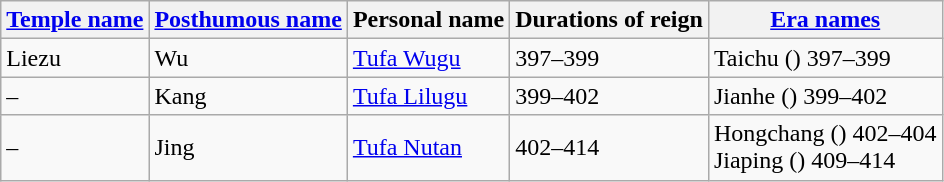<table class="wikitable">
<tr>
<th><a href='#'>Temple name</a></th>
<th><a href='#'>Posthumous name</a></th>
<th>Personal name</th>
<th>Durations of reign</th>
<th><a href='#'>Era names</a></th>
</tr>
<tr>
<td>Liezu</td>
<td>Wu</td>
<td><a href='#'>Tufa Wugu</a></td>
<td>397–399</td>
<td>Taichu () 397–399</td>
</tr>
<tr>
<td>–</td>
<td>Kang</td>
<td><a href='#'>Tufa Lilugu</a></td>
<td>399–402</td>
<td>Jianhe () 399–402</td>
</tr>
<tr>
<td>–</td>
<td>Jing</td>
<td><a href='#'>Tufa Nutan</a></td>
<td>402–414</td>
<td>Hongchang () 402–404<br>Jiaping () 409–414</td>
</tr>
</table>
